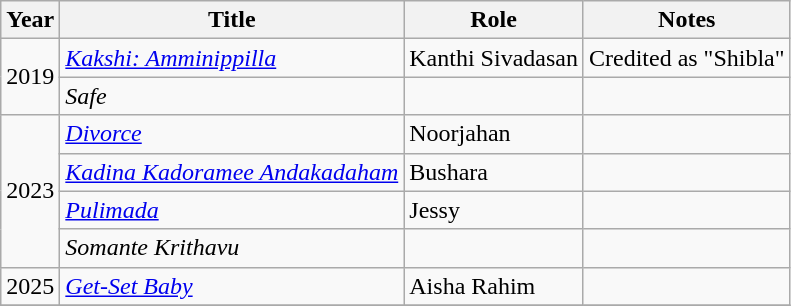<table class="wikitable sortable">
<tr>
<th>Year</th>
<th>Title</th>
<th>Role</th>
<th class="unsortable">Notes</th>
</tr>
<tr>
<td rowspan=2>2019</td>
<td><em><a href='#'>Kakshi: Amminippilla</a></em></td>
<td>Kanthi Sivadasan</td>
<td>Credited as "Shibla"</td>
</tr>
<tr>
<td><em>Safe</em></td>
<td></td>
<td></td>
</tr>
<tr>
<td rowspan=4>2023</td>
<td><em><a href='#'>Divorce</a></em></td>
<td>Noorjahan</td>
<td></td>
</tr>
<tr>
<td><em><a href='#'>Kadina Kadoramee Andakadaham</a></em></td>
<td>Bushara</td>
<td></td>
</tr>
<tr>
<td><em><a href='#'>Pulimada</a></em></td>
<td>Jessy</td>
<td></td>
</tr>
<tr>
<td><em>Somante Krithavu</em></td>
<td></td>
<td></td>
</tr>
<tr>
<td>2025</td>
<td><em><a href='#'>Get-Set Baby</a></em></td>
<td>Aisha Rahim</td>
<td></td>
</tr>
<tr>
</tr>
</table>
